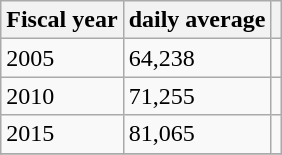<table class="wikitable">
<tr>
<th>Fiscal year</th>
<th>daily average</th>
<th></th>
</tr>
<tr>
<td>2005</td>
<td>64,238</td>
<td></td>
</tr>
<tr>
<td>2010</td>
<td>71,255</td>
<td></td>
</tr>
<tr>
<td>2015</td>
<td>81,065</td>
<td></td>
</tr>
<tr>
</tr>
</table>
